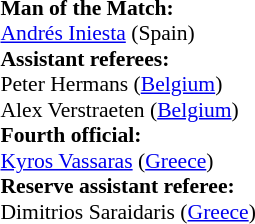<table style="width:100%; font-size:90%;">
<tr>
<td><br><strong>Man of the Match:</strong>
<br><a href='#'>Andrés Iniesta</a> (Spain)<br><strong>Assistant referees:</strong>
<br>Peter Hermans (<a href='#'>Belgium</a>)
<br>Alex Verstraeten (<a href='#'>Belgium</a>)
<br><strong>Fourth official:</strong>
<br><a href='#'>Kyros Vassaras</a> (<a href='#'>Greece</a>)
<br><strong>Reserve assistant referee:</strong>
<br>Dimitrios Saraidaris (<a href='#'>Greece</a>)</td>
</tr>
</table>
